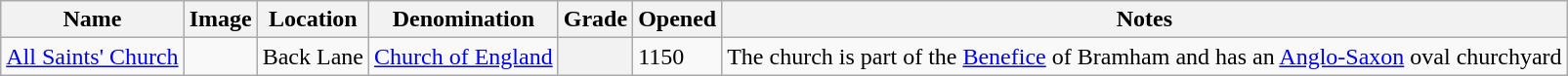<table class="wikitable sortable">
<tr>
<th>Name</th>
<th class="unsortable">Image</th>
<th>Location</th>
<th>Denomination</th>
<th>Grade</th>
<th>Opened</th>
<th class="unsortable">Notes</th>
</tr>
<tr>
<td><a href='#'>All Saints' Church</a></td>
<td></td>
<td>Back Lane</td>
<td><a href='#'>Church of England</a></td>
<th></th>
<td>1150</td>
<td>The church is part of the <a href='#'>Benefice</a> of Bramham and has an <a href='#'>Anglo-Saxon</a> oval churchyard </td>
</tr>
</table>
